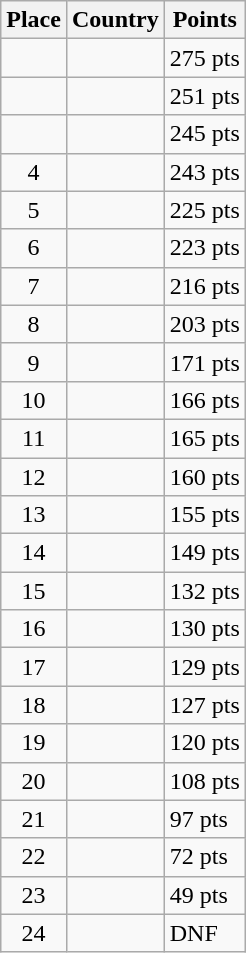<table class=wikitable>
<tr>
<th>Place</th>
<th>Country</th>
<th>Points</th>
</tr>
<tr>
<td align=center></td>
<td></td>
<td>275 pts</td>
</tr>
<tr>
<td align=center></td>
<td></td>
<td>251 pts</td>
</tr>
<tr>
<td align=center></td>
<td></td>
<td>245 pts</td>
</tr>
<tr>
<td align=center>4</td>
<td></td>
<td>243 pts</td>
</tr>
<tr>
<td align=center>5</td>
<td></td>
<td>225 pts</td>
</tr>
<tr>
<td align=center>6</td>
<td></td>
<td>223 pts</td>
</tr>
<tr>
<td align=center>7</td>
<td></td>
<td>216 pts</td>
</tr>
<tr>
<td align=center>8</td>
<td></td>
<td>203 pts</td>
</tr>
<tr>
<td align=center>9</td>
<td></td>
<td>171 pts</td>
</tr>
<tr>
<td align=center>10</td>
<td></td>
<td>166 pts</td>
</tr>
<tr>
<td align=center>11</td>
<td></td>
<td>165 pts</td>
</tr>
<tr>
<td align=center>12</td>
<td></td>
<td>160 pts</td>
</tr>
<tr>
<td align=center>13</td>
<td></td>
<td>155 pts</td>
</tr>
<tr>
<td align=center>14</td>
<td></td>
<td>149 pts</td>
</tr>
<tr>
<td align=center>15</td>
<td></td>
<td>132 pts</td>
</tr>
<tr>
<td align=center>16</td>
<td></td>
<td>130 pts</td>
</tr>
<tr>
<td align=center>17</td>
<td></td>
<td>129 pts</td>
</tr>
<tr>
<td align=center>18</td>
<td></td>
<td>127 pts</td>
</tr>
<tr>
<td align=center>19</td>
<td></td>
<td>120 pts</td>
</tr>
<tr>
<td align=center>20</td>
<td></td>
<td>108 pts</td>
</tr>
<tr>
<td align=center>21</td>
<td></td>
<td>97 pts</td>
</tr>
<tr>
<td align=center>22</td>
<td></td>
<td>72 pts</td>
</tr>
<tr>
<td align=center>23</td>
<td></td>
<td>49 pts</td>
</tr>
<tr>
<td align=center>24</td>
<td></td>
<td>DNF</td>
</tr>
</table>
